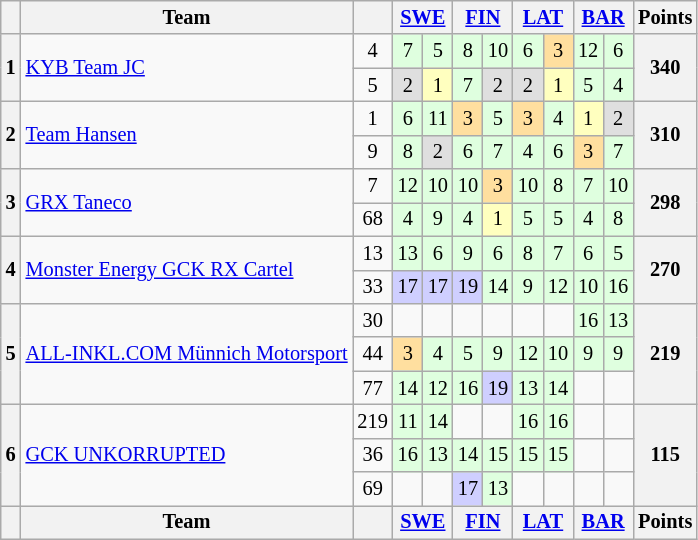<table class="wikitable" style="font-size:85%; text-align:center">
<tr>
<th></th>
<th>Team</th>
<th></th>
<th colspan=2><a href='#'>SWE</a><br></th>
<th colspan=2><a href='#'>FIN</a><br></th>
<th colspan=2><a href='#'>LAT</a><br></th>
<th colspan=2><a href='#'>BAR</a><br></th>
<th>Points</th>
</tr>
<tr>
<th rowspan=2>1</th>
<td rowspan=2 align=left> <a href='#'>KYB Team JC</a></td>
<td>4</td>
<td style="background:#dfffdf;">7</td>
<td style="background:#dfffdf;">5</td>
<td style="background:#dfffdf;">8</td>
<td style="background:#dfffdf;">10</td>
<td style="background:#dfffdf;">6</td>
<td style="background:#ffdf9f;">3</td>
<td style="background:#dfffdf;">12</td>
<td style="background:#dfffdf;">6</td>
<th rowspan=2>340</th>
</tr>
<tr>
<td>5</td>
<td style="background:#dfdfdf;">2</td>
<td style="background:#ffffbf;">1</td>
<td style="background:#dfffdf;">7</td>
<td style="background:#dfdfdf;">2</td>
<td style="background:#dfdfdf;">2</td>
<td style="background:#ffffbf;">1</td>
<td style="background:#dfffdf;">5</td>
<td style="background:#dfffdf;">4</td>
</tr>
<tr>
<th rowspan=2>2</th>
<td rowspan=2 align=left> <a href='#'>Team Hansen</a></td>
<td>1</td>
<td style="background:#dfffdf;">6</td>
<td style="background:#dfffdf;">11</td>
<td style="background:#ffdf9f;">3</td>
<td style="background:#dfffdf;">5</td>
<td style="background:#ffdf9f;">3</td>
<td style="background:#dfffdf;">4</td>
<td style="background:#ffffbf;">1</td>
<td style="background:#dfdfdf;">2</td>
<th rowspan=2>310</th>
</tr>
<tr>
<td>9</td>
<td style="background:#dfffdf;">8</td>
<td style="background:#dfdfdf;">2</td>
<td style="background:#dfffdf;">6</td>
<td style="background:#dfffdf;">7</td>
<td style="background:#dfffdf;">4</td>
<td style="background:#dfffdf;">6</td>
<td style="background:#ffdf9f;">3</td>
<td style="background:#dfffdf;">7</td>
</tr>
<tr>
<th rowspan=2>3</th>
<td rowspan=2 align=left> <a href='#'>GRX Taneco</a></td>
<td>7</td>
<td style="background:#dfffdf;">12</td>
<td style="background:#dfffdf;">10</td>
<td style="background:#dfffdf;">10</td>
<td style="background:#ffdf9f;">3</td>
<td style="background:#dfffdf;">10</td>
<td style="background:#dfffdf;">8</td>
<td style="background:#dfffdf;">7</td>
<td style="background:#dfffdf;">10</td>
<th rowspan=2>298</th>
</tr>
<tr>
<td>68</td>
<td style="background:#dfffdf;">4</td>
<td style="background:#dfffdf;">9</td>
<td style="background:#dfffdf;">4</td>
<td style="background:#ffffbf;">1</td>
<td style="background:#dfffdf;">5</td>
<td style="background:#dfffdf;">5</td>
<td style="background:#dfffdf;">4</td>
<td style="background:#dfffdf;">8</td>
</tr>
<tr>
<th rowspan=2>4</th>
<td rowspan=2 align=left> <a href='#'>Monster Energy GCK RX Cartel</a></td>
<td>13</td>
<td style="background:#dfffdf;">13</td>
<td style="background:#dfffdf;">6</td>
<td style="background:#dfffdf;">9</td>
<td style="background:#dfffdf;">6</td>
<td style="background:#dfffdf;">8</td>
<td style="background:#dfffdf;">7</td>
<td style="background:#dfffdf;">6</td>
<td style="background:#dfffdf;">5</td>
<th rowspan=2>270</th>
</tr>
<tr>
<td>33</td>
<td style="background:#cfcfff;">17</td>
<td style="background:#cfcfff;">17</td>
<td style="background:#cfcfff;">19</td>
<td style="background:#dfffdf;">14</td>
<td style="background:#dfffdf;">9</td>
<td style="background:#dfffdf;">12</td>
<td style="background:#dfffdf;">10</td>
<td style="background:#dfffdf;">16</td>
</tr>
<tr>
<th rowspan=3>5</th>
<td rowspan=3 align=left> <a href='#'>ALL-INKL.COM Münnich Motorsport</a></td>
<td>30</td>
<td></td>
<td></td>
<td></td>
<td></td>
<td></td>
<td></td>
<td style="background:#dfffdf;">16</td>
<td style="background:#dfffdf;">13</td>
<th rowspan=3>219</th>
</tr>
<tr>
<td>44</td>
<td style="background:#ffdf9f;">3</td>
<td style="background:#dfffdf;">4</td>
<td style="background:#dfffdf;">5</td>
<td style="background:#dfffdf;">9</td>
<td style="background:#dfffdf;">12</td>
<td style="background:#dfffdf;">10</td>
<td style="background:#dfffdf;">9</td>
<td style="background:#dfffdf;">9</td>
</tr>
<tr>
<td>77</td>
<td style="background:#dfffdf;">14</td>
<td style="background:#dfffdf;">12</td>
<td style="background:#dfffdf;">16</td>
<td style="background:#cfcfff;">19</td>
<td style="background:#dfffdf;">13</td>
<td style="background:#dfffdf;">14</td>
<td></td>
<td></td>
</tr>
<tr>
<th rowspan=3>6</th>
<td rowspan=3 align=left> <a href='#'>GCK UNKORRUPTED</a></td>
<td>219</td>
<td style="background:#dfffdf;">11</td>
<td style="background:#dfffdf;">14</td>
<td></td>
<td></td>
<td style="background:#dfffdf;">16</td>
<td style="background:#dfffdf;">16</td>
<td></td>
<td></td>
<th rowspan=3>115</th>
</tr>
<tr>
<td>36</td>
<td style="background:#dfffdf;">16</td>
<td style="background:#dfffdf;">13</td>
<td style="background:#dfffdf;">14</td>
<td style="background:#dfffdf;">15</td>
<td style="background:#dfffdf;">15</td>
<td style="background:#dfffdf;">15</td>
<td></td>
<td></td>
</tr>
<tr>
<td>69</td>
<td></td>
<td></td>
<td style="background:#cfcfff;">17</td>
<td style="background:#dfffdf;">13</td>
<td></td>
<td></td>
<td></td>
<td></td>
</tr>
<tr>
<th></th>
<th>Team</th>
<th></th>
<th colspan=2><a href='#'>SWE</a><br></th>
<th colspan=2><a href='#'>FIN</a><br></th>
<th colspan=2><a href='#'>LAT</a><br></th>
<th colspan=2><a href='#'>BAR</a><br></th>
<th>Points</th>
</tr>
</table>
